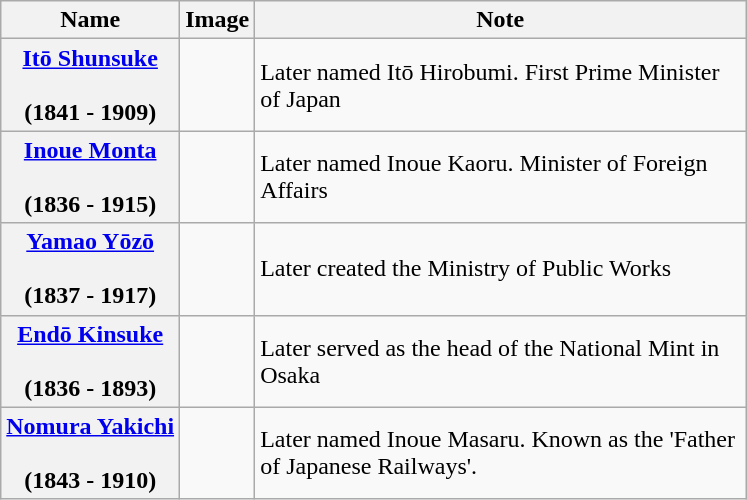<table class="wikitable">
<tr>
<th scope=col>Name</th>
<th scope=col>Image</th>
<th scope=col style="width:20em">Note</th>
</tr>
<tr>
<th scope=row><a href='#'>Itō Shunsuke</a> <br>  <br> (1841 - 1909)</th>
<td></td>
<td>Later named Itō Hirobumi. First Prime Minister of Japan</td>
</tr>
<tr>
<th scope=row><a href='#'>Inoue Monta</a> <br>  <br> (1836 - 1915)</th>
<td></td>
<td>Later named Inoue Kaoru. Minister of Foreign Affairs</td>
</tr>
<tr>
<th scope=row><a href='#'>Yamao Yōzō</a> <br>  <br> (1837 - 1917)</th>
<td></td>
<td>Later created the Ministry of Public Works</td>
</tr>
<tr>
<th scope=row><a href='#'>Endō Kinsuke</a> <br>  <br> (1836 - 1893)</th>
<td></td>
<td>Later served as the head of the National Mint in Osaka</td>
</tr>
<tr>
<th scope=row><a href='#'>Nomura Yakichi</a> <br>  <br> (1843 - 1910)</th>
<td></td>
<td>Later named Inoue Masaru. Known as the 'Father of Japanese Railways'.</td>
</tr>
</table>
